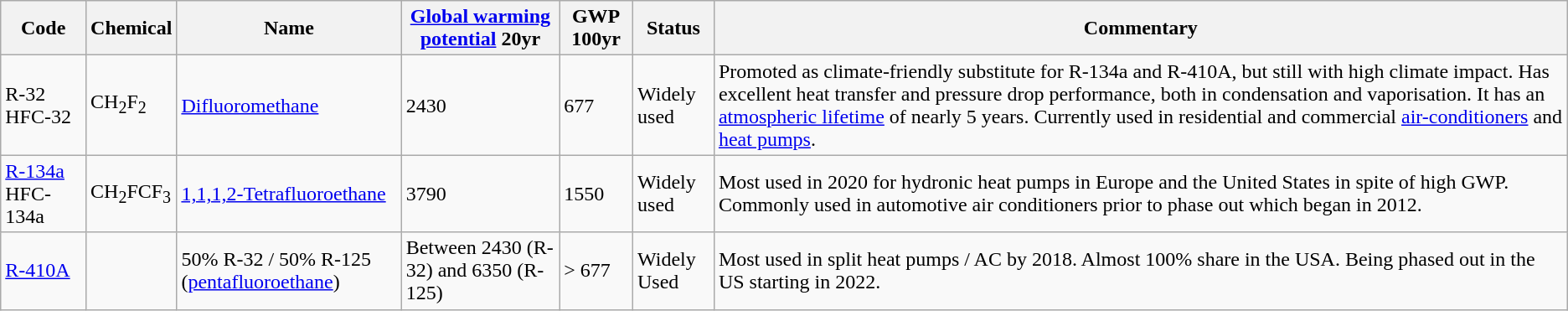<table class="wikitable sortable">
<tr>
<th>Code</th>
<th>Chemical</th>
<th>Name</th>
<th><a href='#'>Global warming potential</a> 20yr</th>
<th>GWP 100yr</th>
<th>Status</th>
<th>Commentary</th>
</tr>
<tr>
<td>R-32 HFC-32</td>
<td>CH<sub>2</sub>F<sub>2</sub></td>
<td><a href='#'>Difluoromethane</a></td>
<td>2430</td>
<td>677</td>
<td>Widely used</td>
<td>Promoted as climate-friendly substitute for R-134a and R-410A, but still with high climate impact. Has excellent heat transfer and pressure drop performance, both in condensation and vaporisation.  It has an <a href='#'>atmospheric lifetime</a> of nearly 5 years. Currently used in residential and commercial <a href='#'>air-conditioners</a> and <a href='#'>heat pumps</a>.</td>
</tr>
<tr>
<td><a href='#'>R-134a</a> HFC-134a</td>
<td>CH<sub>2</sub>FCF<sub>3</sub></td>
<td><a href='#'>1,1,1,2-Tetrafluoroethane</a></td>
<td>3790</td>
<td>1550</td>
<td>Widely used</td>
<td>Most used in 2020 for hydronic heat pumps in Europe and the United States in spite of high GWP. Commonly used in automotive air conditioners prior to phase out which began in 2012.</td>
</tr>
<tr>
<td><a href='#'>R-410A</a></td>
<td></td>
<td>50% R-32 / 50% R-125 (<a href='#'>pentafluoroethane</a>)</td>
<td>Between 2430 (R-32) and 6350 (R-125)</td>
<td>> 677</td>
<td>Widely Used</td>
<td>Most used in split heat pumps / AC by 2018. Almost 100% share in the USA. Being phased out in the US starting in 2022.</td>
</tr>
</table>
